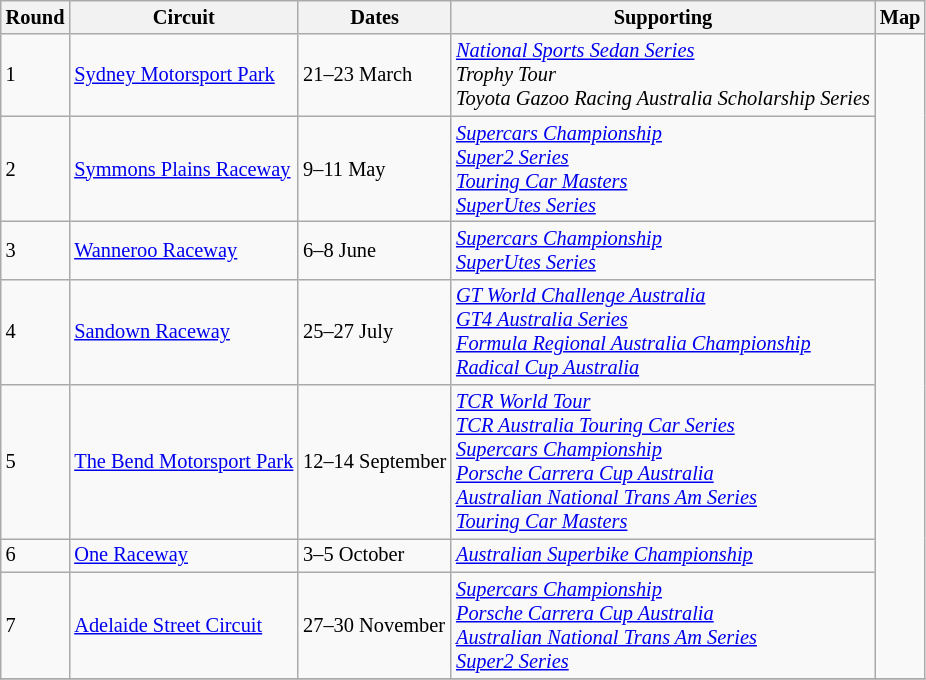<table class="wikitable" style ="font-size: 85%">
<tr>
<th>Round</th>
<th>Circuit</th>
<th>Dates</th>
<th>Supporting</th>
<th>Map</th>
</tr>
<tr>
<td>1</td>
<td> <a href='#'>Sydney Motorsport Park</a></td>
<td>21–23 March</td>
<td><em><a href='#'>National Sports Sedan Series</a><br>Trophy Tour<br>Toyota Gazoo Racing Australia Scholarship Series</em></td>
<td rowspan=7></td>
</tr>
<tr>
<td>2</td>
<td> <a href='#'>Symmons Plains Raceway</a></td>
<td>9–11 May</td>
<td><em><a href='#'>Supercars Championship</a><br><a href='#'>Super2 Series</a><br><a href='#'>Touring Car Masters</a><br><a href='#'>SuperUtes Series</a></em></td>
</tr>
<tr>
<td>3</td>
<td> <a href='#'>Wanneroo Raceway</a></td>
<td>6–8 June</td>
<td><em><a href='#'>Supercars Championship</a><br><a href='#'>SuperUtes Series</a></em></td>
</tr>
<tr>
<td>4</td>
<td> <a href='#'>Sandown Raceway</a></td>
<td>25–27 July</td>
<td><em><a href='#'>GT World Challenge Australia</a><br><a href='#'>GT4 Australia Series</a><br><a href='#'>Formula Regional Australia Championship</a><br><a href='#'>Radical Cup Australia</a></em></td>
</tr>
<tr>
<td>5</td>
<td> <a href='#'>The Bend Motorsport Park</a></td>
<td>12–14 September</td>
<td><em><a href='#'>TCR World Tour</a><br><a href='#'>TCR Australia Touring Car Series</a><br><a href='#'>Supercars Championship</a><br><a href='#'>Porsche Carrera Cup Australia</a><br><a href='#'>Australian National Trans Am Series</a><br><a href='#'>Touring Car Masters</a></em></td>
</tr>
<tr>
<td>6</td>
<td> <a href='#'>One Raceway</a></td>
<td>3–5 October</td>
<td><em><a href='#'>Australian Superbike Championship</a></em></td>
</tr>
<tr>
<td>7</td>
<td> <a href='#'>Adelaide Street Circuit</a></td>
<td>27–30 November</td>
<td><em><a href='#'>Supercars Championship</a><br><a href='#'>Porsche Carrera Cup Australia</a><br><a href='#'>Australian National Trans Am Series</a><br><a href='#'>Super2 Series</a></em></td>
</tr>
<tr>
</tr>
</table>
